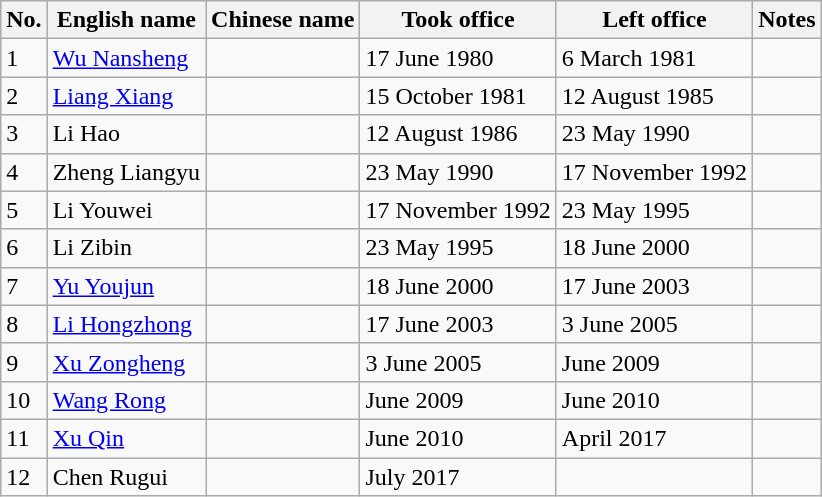<table class="wikitable">
<tr>
<th>No.</th>
<th>English name</th>
<th>Chinese name</th>
<th>Took office</th>
<th>Left office</th>
<th>Notes</th>
</tr>
<tr>
<td>1</td>
<td><a href='#'>Wu Nansheng</a></td>
<td></td>
<td>17 June 1980</td>
<td>6 March 1981</td>
<td></td>
</tr>
<tr>
<td>2</td>
<td><a href='#'>Liang Xiang</a></td>
<td></td>
<td>15 October 1981</td>
<td>12 August 1985</td>
<td></td>
</tr>
<tr>
<td>3</td>
<td>Li Hao</td>
<td></td>
<td>12 August 1986</td>
<td>23 May 1990</td>
<td></td>
</tr>
<tr>
<td>4</td>
<td>Zheng Liangyu</td>
<td></td>
<td>23 May 1990</td>
<td>17 November 1992</td>
<td></td>
</tr>
<tr>
<td>5</td>
<td>Li Youwei</td>
<td></td>
<td>17 November 1992</td>
<td>23 May 1995</td>
<td></td>
</tr>
<tr>
<td>6</td>
<td>Li Zibin</td>
<td></td>
<td>23 May 1995</td>
<td>18 June 2000</td>
<td></td>
</tr>
<tr>
<td>7</td>
<td><a href='#'>Yu Youjun</a></td>
<td></td>
<td>18 June 2000</td>
<td>17 June 2003</td>
<td></td>
</tr>
<tr>
<td>8</td>
<td><a href='#'>Li Hongzhong</a></td>
<td></td>
<td>17 June 2003</td>
<td>3 June 2005</td>
<td></td>
</tr>
<tr>
<td>9</td>
<td><a href='#'>Xu Zongheng</a></td>
<td></td>
<td>3 June 2005</td>
<td>June 2009</td>
<td></td>
</tr>
<tr>
<td>10</td>
<td><a href='#'>Wang Rong</a></td>
<td></td>
<td>June 2009</td>
<td>June 2010</td>
<td></td>
</tr>
<tr>
<td>11</td>
<td><a href='#'>Xu Qin</a></td>
<td></td>
<td>June 2010</td>
<td>April 2017</td>
<td></td>
</tr>
<tr>
<td>12</td>
<td>Chen Rugui</td>
<td></td>
<td>July 2017</td>
<td></td>
<td></td>
</tr>
</table>
